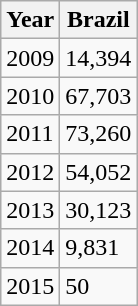<table class="wikitable">
<tr>
<th>Year</th>
<th>Brazil</th>
</tr>
<tr>
<td>2009</td>
<td>14,394</td>
</tr>
<tr>
<td>2010</td>
<td>67,703</td>
</tr>
<tr>
<td>2011</td>
<td>73,260</td>
</tr>
<tr>
<td>2012</td>
<td>54,052</td>
</tr>
<tr>
<td>2013</td>
<td>30,123</td>
</tr>
<tr>
<td>2014</td>
<td>9,831</td>
</tr>
<tr>
<td>2015</td>
<td>50</td>
</tr>
</table>
